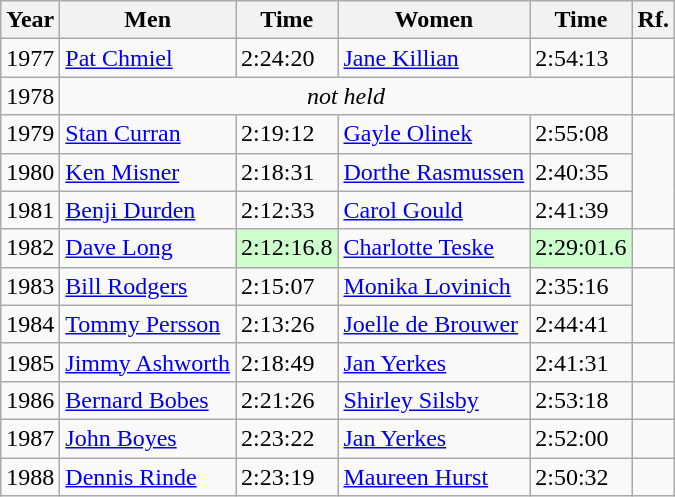<table class="wikitable sortable">
<tr>
<th>Year</th>
<th>Men</th>
<th>Time</th>
<th>Women</th>
<th>Time</th>
<th class="unsortable">Rf.</th>
</tr>
<tr>
<td>1977 </td>
<td><a href='#'>Pat Chmiel</a></td>
<td>2:24:20 </td>
<td><a href='#'>Jane Killian</a></td>
<td>2:54:13</td>
<td></td>
</tr>
<tr>
<td>1978</td>
<td colspan="4" align="center" data-sort-value=""><em>not held</em></td>
<td></td>
</tr>
<tr>
<td>1979</td>
<td><a href='#'>Stan Curran</a></td>
<td>2:19:12</td>
<td><a href='#'>Gayle Olinek</a></td>
<td>2:55:08</td>
</tr>
<tr>
<td>1980</td>
<td><a href='#'>Ken Misner</a></td>
<td>2:18:31</td>
<td><a href='#'>Dorthe Rasmussen</a></td>
<td>2:40:35</td>
</tr>
<tr>
<td>1981</td>
<td><a href='#'>Benji Durden</a></td>
<td>2:12:33</td>
<td><a href='#'>Carol Gould</a></td>
<td>2:41:39</td>
</tr>
<tr>
<td>1982</td>
<td><a href='#'>Dave Long</a></td>
<td bgcolor="#CCFFCC">2:12:16.8</td>
<td><a href='#'>Charlotte Teske</a></td>
<td bgcolor="#CCFFCC">2:29:01.6</td>
<td></td>
</tr>
<tr>
<td>1983</td>
<td><a href='#'>Bill Rodgers</a></td>
<td>2:15:07</td>
<td><a href='#'>Monika Lovinich</a></td>
<td>2:35:16</td>
</tr>
<tr>
<td>1984</td>
<td><a href='#'>Tommy Persson</a></td>
<td>2:13:26</td>
<td><a href='#'>Joelle de Brouwer</a></td>
<td>2:44:41</td>
</tr>
<tr>
<td>1985</td>
<td><a href='#'>Jimmy Ashworth</a></td>
<td>2:18:49</td>
<td><a href='#'>Jan Yerkes</a></td>
<td>2:41:31 </td>
<td></td>
</tr>
<tr>
<td>1986</td>
<td><a href='#'>Bernard Bobes</a></td>
<td>2:21:26</td>
<td><a href='#'>Shirley Silsby</a></td>
<td>2:53:18</td>
</tr>
<tr>
<td>1987</td>
<td><a href='#'>John Boyes</a></td>
<td>2:23:22</td>
<td><a href='#'>Jan Yerkes</a></td>
<td>2:52:00 </td>
<td></td>
</tr>
<tr>
<td>1988</td>
<td><a href='#'>Dennis Rinde</a></td>
<td>2:23:19</td>
<td><a href='#'>Maureen Hurst</a></td>
<td>2:50:32</td>
<td></td>
</tr>
</table>
